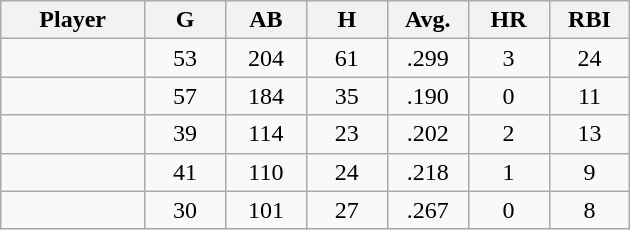<table class="wikitable sortable">
<tr>
<th bgcolor="#DDDDFF" width="16%">Player</th>
<th bgcolor="#DDDDFF" width="9%">G</th>
<th bgcolor="#DDDDFF" width="9%">AB</th>
<th bgcolor="#DDDDFF" width="9%">H</th>
<th bgcolor="#DDDDFF" width="9%">Avg.</th>
<th bgcolor="#DDDDFF" width="9%">HR</th>
<th bgcolor="#DDDDFF" width="9%">RBI</th>
</tr>
<tr align="center">
<td></td>
<td>53</td>
<td>204</td>
<td>61</td>
<td>.299</td>
<td>3</td>
<td>24</td>
</tr>
<tr align="center">
<td></td>
<td>57</td>
<td>184</td>
<td>35</td>
<td>.190</td>
<td>0</td>
<td>11</td>
</tr>
<tr align="center">
<td></td>
<td>39</td>
<td>114</td>
<td>23</td>
<td>.202</td>
<td>2</td>
<td>13</td>
</tr>
<tr align="center">
<td></td>
<td>41</td>
<td>110</td>
<td>24</td>
<td>.218</td>
<td>1</td>
<td>9</td>
</tr>
<tr align="center">
<td></td>
<td>30</td>
<td>101</td>
<td>27</td>
<td>.267</td>
<td>0</td>
<td>8</td>
</tr>
</table>
